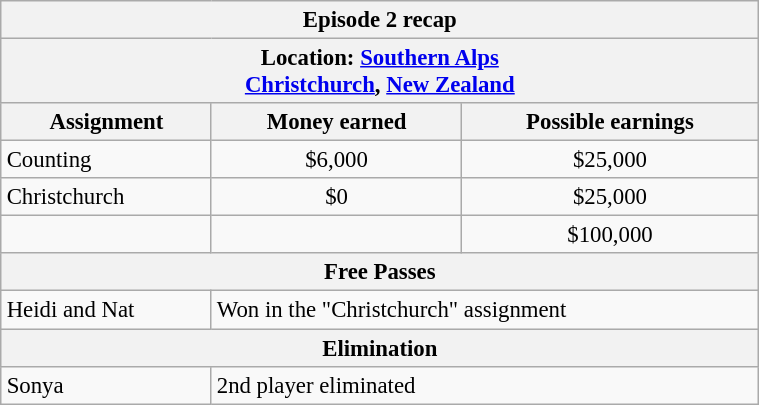<table class="wikitable" style="font-size: 95%; margin: 10px" align="right" width="40%">
<tr>
<th colspan=3>Episode 2 recap</th>
</tr>
<tr>
<th colspan=3>Location: <a href='#'>Southern Alps</a><br><a href='#'>Christchurch</a>, <a href='#'>New Zealand</a></th>
</tr>
<tr>
<th>Assignment</th>
<th>Money earned</th>
<th>Possible earnings</th>
</tr>
<tr>
<td>Counting</td>
<td align="center">$6,000</td>
<td align="center">$25,000</td>
</tr>
<tr>
<td>Christchurch</td>
<td align="center">$0</td>
<td align="center">$25,000</td>
</tr>
<tr>
<td><strong></strong></td>
<td align="center"><strong></strong></td>
<td align="center">$100,000</td>
</tr>
<tr>
<th colspan=3>Free Passes</th>
</tr>
<tr>
<td>Heidi and Nat</td>
<td colspan=2>Won in the "Christchurch" assignment</td>
</tr>
<tr>
<th colspan=3>Elimination</th>
</tr>
<tr>
<td>Sonya</td>
<td colspan=2>2nd player eliminated</td>
</tr>
</table>
